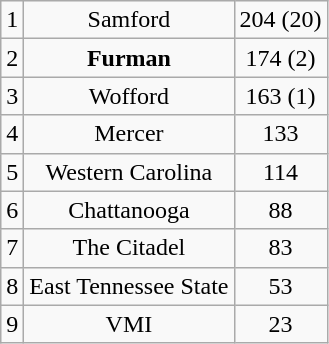<table class="wikitable" style="display: inline-table;">
<tr align="center">
<td>1</td>
<td>Samford</td>
<td>204 (20)</td>
</tr>
<tr align="center">
<td>2</td>
<td><strong>Furman</strong></td>
<td>174 (2)</td>
</tr>
<tr align="center">
<td>3</td>
<td>Wofford</td>
<td>163 (1)</td>
</tr>
<tr align="center">
<td>4</td>
<td>Mercer</td>
<td>133</td>
</tr>
<tr align="center">
<td>5</td>
<td>Western Carolina</td>
<td>114</td>
</tr>
<tr align="center">
<td>6</td>
<td>Chattanooga</td>
<td>88</td>
</tr>
<tr align="center">
<td>7</td>
<td>The Citadel</td>
<td>83</td>
</tr>
<tr align="center">
<td>8</td>
<td>East Tennessee State</td>
<td>53</td>
</tr>
<tr align="center">
<td>9</td>
<td>VMI</td>
<td>23</td>
</tr>
</table>
